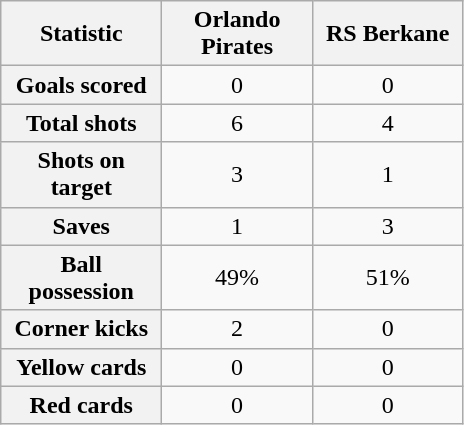<table class="wikitable plainrowheaders" style="text-align:center">
<tr>
<th scope="col" style="width:100px">Statistic</th>
<th scope="col" style="width:93px">Orlando Pirates</th>
<th scope="col" style="width:93px">RS Berkane</th>
</tr>
<tr>
<th scope=row>Goals scored</th>
<td>0</td>
<td>0</td>
</tr>
<tr>
<th scope=row>Total shots</th>
<td>6</td>
<td>4</td>
</tr>
<tr>
<th scope=row>Shots on target</th>
<td>3</td>
<td>1</td>
</tr>
<tr>
<th scope=row>Saves</th>
<td>1</td>
<td>3</td>
</tr>
<tr>
<th scope=row>Ball possession</th>
<td>49%</td>
<td>51%</td>
</tr>
<tr>
<th scope=row>Corner kicks</th>
<td>2</td>
<td>0</td>
</tr>
<tr>
<th scope=row>Yellow cards</th>
<td>0</td>
<td>0</td>
</tr>
<tr>
<th scope=row>Red cards</th>
<td>0</td>
<td>0</td>
</tr>
</table>
